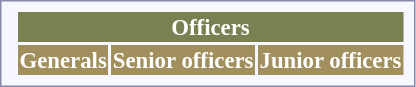<table style="border:1px solid #8888aa; background-color:#f7f8ff; padding:5px; font-size:95%; margin: 0px 12px 12px 0px;">
<tr style="text-align:center;">
<td></td>
<td colspan=36 bgcolor=#798051 border=0 style="color: white"><strong>Officers</strong></td>
</tr>
<tr style="text-align:center;">
<td></td>
<td colspan=10 align="center" bgcolor=#a18f5e border=0 style="color: white"><strong>Generals</strong></td>
<td colspan=6 align="center" bgcolor=#a18f5e border=0 style="color: white"><strong>Senior officers</strong></td>
<td colspan=8 align="center" bgcolor=#a18f5e border=0 style="color: white"><strong>Junior officers</strong><br></td>
</tr>
</table>
